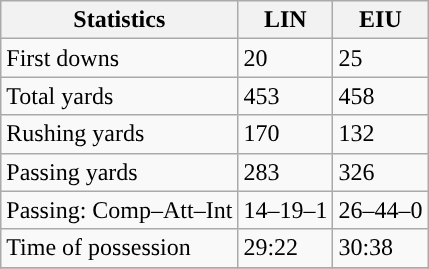<table class="wikitable" style="float: left;">
<tr>
<th>Statistics</th>
<th>LIN</th>
<th>EIU</th>
</tr>
<tr>
<td>First downs</td>
<td>20</td>
<td>25</td>
</tr>
<tr>
<td>Total yards</td>
<td>453</td>
<td>458</td>
</tr>
<tr>
<td>Rushing yards</td>
<td>170</td>
<td>132</td>
</tr>
<tr>
<td>Passing yards</td>
<td>283</td>
<td>326</td>
</tr>
<tr>
<td>Passing: Comp–Att–Int</td>
<td>14–19–1</td>
<td>26–44–0</td>
</tr>
<tr>
<td>Time of possession</td>
<td>29:22</td>
<td>30:38</td>
</tr>
<tr>
</tr>
</table>
